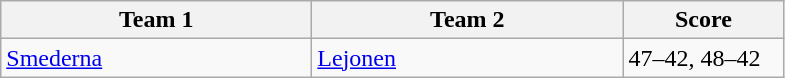<table class="wikitable" style="font-size: 100%">
<tr>
<th width=200>Team 1</th>
<th width=200>Team 2</th>
<th width=100>Score</th>
</tr>
<tr>
<td><a href='#'>Smederna</a></td>
<td><a href='#'>Lejonen</a></td>
<td>47–42, 48–42</td>
</tr>
</table>
